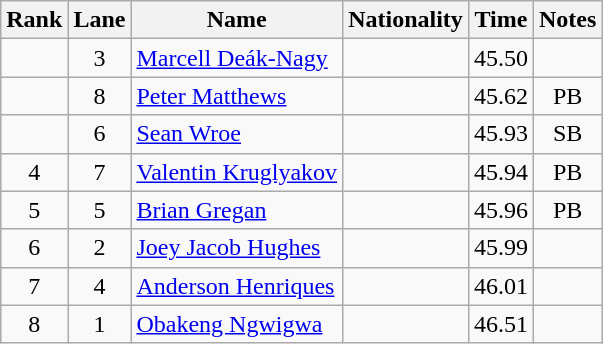<table class="wikitable sortable" style="text-align:center">
<tr>
<th>Rank</th>
<th>Lane</th>
<th>Name</th>
<th>Nationality</th>
<th>Time</th>
<th>Notes</th>
</tr>
<tr>
<td></td>
<td>3</td>
<td align=left><a href='#'>Marcell Deák-Nagy</a></td>
<td align=left></td>
<td>45.50</td>
<td></td>
</tr>
<tr>
<td></td>
<td>8</td>
<td align=left><a href='#'>Peter Matthews</a></td>
<td align=left></td>
<td>45.62</td>
<td>PB</td>
</tr>
<tr>
<td></td>
<td>6</td>
<td align=left><a href='#'>Sean Wroe</a></td>
<td align=left></td>
<td>45.93</td>
<td>SB</td>
</tr>
<tr>
<td>4</td>
<td>7</td>
<td align=left><a href='#'>Valentin Kruglyakov</a></td>
<td align=left></td>
<td>45.94</td>
<td>PB</td>
</tr>
<tr>
<td>5</td>
<td>5</td>
<td align=left><a href='#'>Brian Gregan</a></td>
<td align=left></td>
<td>45.96</td>
<td>PB</td>
</tr>
<tr>
<td>6</td>
<td>2</td>
<td align=left><a href='#'>Joey Jacob Hughes</a></td>
<td align=left></td>
<td>45.99</td>
<td></td>
</tr>
<tr>
<td>7</td>
<td>4</td>
<td align=left><a href='#'>Anderson Henriques</a></td>
<td align=left></td>
<td>46.01</td>
<td></td>
</tr>
<tr>
<td>8</td>
<td>1</td>
<td align=left><a href='#'>Obakeng Ngwigwa</a></td>
<td align=left></td>
<td>46.51</td>
<td></td>
</tr>
</table>
